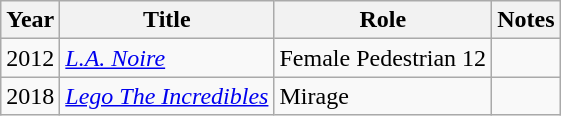<table class="wikitable sortable">
<tr>
<th>Year</th>
<th>Title</th>
<th>Role</th>
<th>Notes</th>
</tr>
<tr>
<td>2012</td>
<td><em><a href='#'>L.A. Noire</a></em></td>
<td>Female Pedestrian 12</td>
<td></td>
</tr>
<tr>
<td>2018</td>
<td><em><a href='#'>Lego The Incredibles</a></em></td>
<td>Mirage</td>
<td></td>
</tr>
</table>
